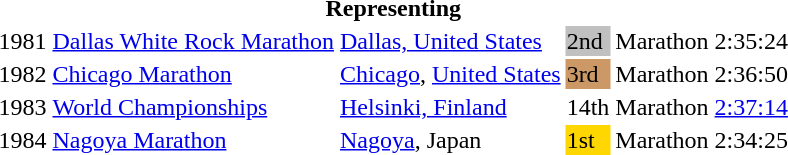<table>
<tr>
<th colspan="6">Representing </th>
</tr>
<tr>
<td>1981</td>
<td><a href='#'>Dallas White Rock Marathon</a></td>
<td><a href='#'>Dallas, United States</a></td>
<td bgcolor=silver>2nd</td>
<td>Marathon</td>
<td>2:35:24</td>
</tr>
<tr>
<td>1982</td>
<td><a href='#'>Chicago Marathon</a></td>
<td><a href='#'>Chicago</a>, <a href='#'>United States</a></td>
<td bgcolor=cc9966>3rd</td>
<td>Marathon</td>
<td>2:36:50</td>
</tr>
<tr>
<td>1983</td>
<td><a href='#'>World Championships</a></td>
<td><a href='#'>Helsinki, Finland</a></td>
<td>14th</td>
<td>Marathon</td>
<td><a href='#'>2:37:14</a></td>
</tr>
<tr>
<td>1984</td>
<td><a href='#'>Nagoya Marathon</a></td>
<td><a href='#'>Nagoya</a>, Japan</td>
<td bgcolor=gold>1st</td>
<td>Marathon</td>
<td>2:34:25</td>
</tr>
</table>
